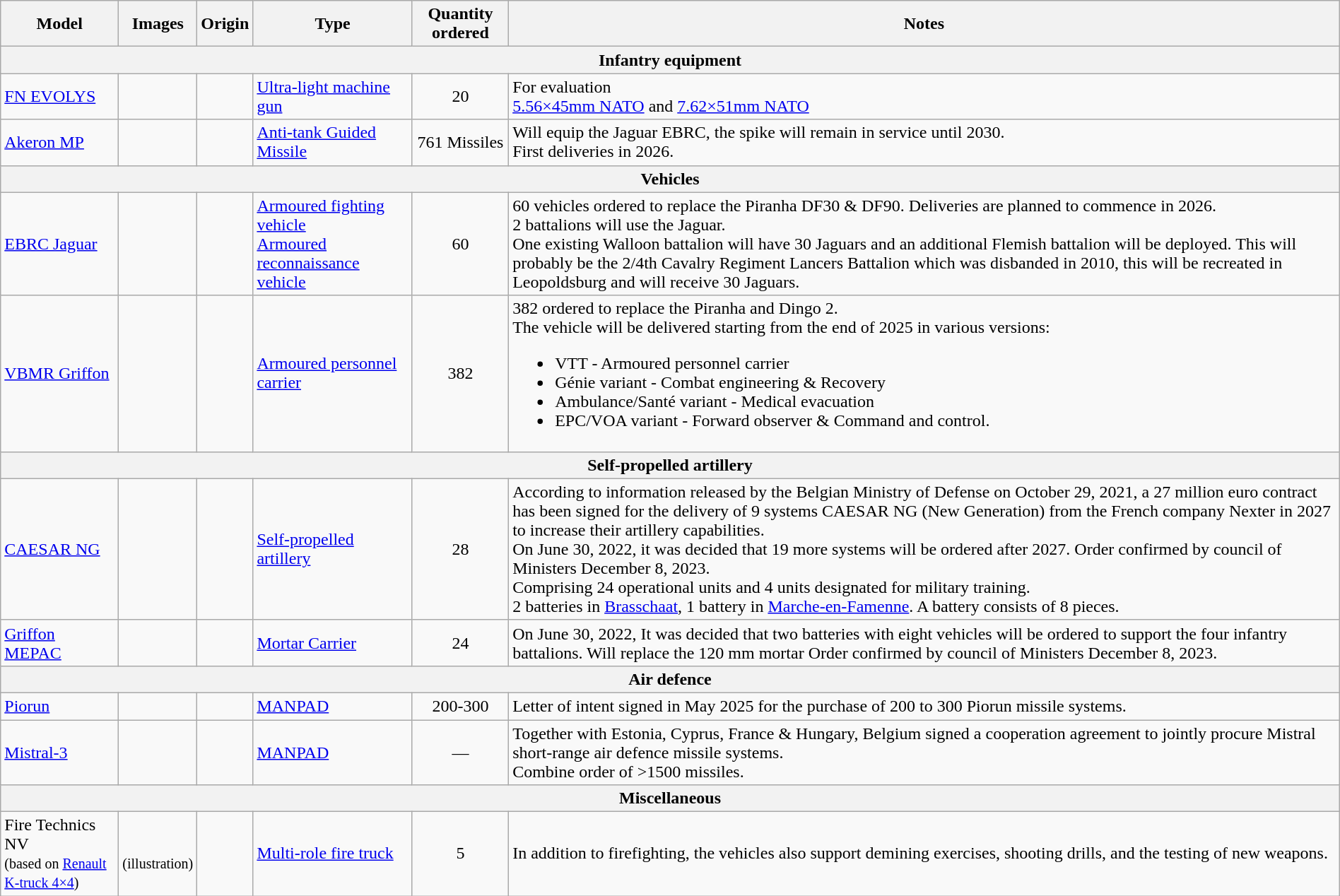<table class="wikitable" style="width:100%;">
<tr>
<th>Model</th>
<th>Images</th>
<th>Origin</th>
<th>Type</th>
<th>Quantity ordered</th>
<th>Notes</th>
</tr>
<tr>
<th colspan="6">Infantry equipment</th>
</tr>
<tr>
<td><a href='#'>FN EVOLYS</a></td>
<td style="text-align: center;"></td>
<td><small></small></td>
<td><a href='#'>Ultra-light machine gun</a></td>
<td style="text-align: center;">20</td>
<td>For evaluation <br><a href='#'>5.56×45mm NATO</a> and <a href='#'>7.62×51mm NATO</a></td>
</tr>
<tr>
<td><a href='#'>Akeron MP</a></td>
<td style="text-align: center;"></td>
<td></td>
<td><a href='#'>Anti-tank Guided Missile</a></td>
<td style="text-align: center;">761 Missiles</td>
<td>Will equip the Jaguar EBRC, the spike will remain in service until 2030.<br>First deliveries in 2026.</td>
</tr>
<tr>
<th colspan="6">Vehicles</th>
</tr>
<tr>
<td><a href='#'>EBRC Jaguar</a></td>
<td style="text-align: center;"></td>
<td></td>
<td><a href='#'>Armoured fighting vehicle</a><br><a href='#'>Armoured reconnaissance vehicle</a></td>
<td style="text-align: center;">60</td>
<td>60 vehicles ordered to replace the Piranha DF30 & DF90. Deliveries are planned to commence in 2026.<br>2 battalions will use the Jaguar.<br>One existing Walloon battalion will have 30 Jaguars and an additional Flemish battalion will be deployed. This will probably be the 2/4th Cavalry Regiment Lancers Battalion which was disbanded in 2010, this will be recreated in Leopoldsburg and will receive 30 Jaguars.</td>
</tr>
<tr>
<td><a href='#'>VBMR Griffon</a></td>
<td style="text-align: center;"></td>
<td></td>
<td><a href='#'>Armoured personnel carrier</a></td>
<td style="text-align: center;">382</td>
<td>382 ordered to replace the Piranha and Dingo 2.<br>The vehicle will be delivered starting from the end of 2025 in various versions:<ul><li>VTT - Armoured personnel carrier</li><li>Génie variant - Combat engineering & Recovery</li><li>Ambulance/Santé variant - Medical evacuation</li><li>EPC/VOA variant - Forward observer & Command and control.</li></ul></td>
</tr>
<tr>
<th colspan="6">Self-propelled artillery</th>
</tr>
<tr>
<td><a href='#'>CAESAR NG</a></td>
<td style="text-align: center;"></td>
<td></td>
<td><a href='#'>Self-propelled artillery</a></td>
<td style="text-align: center;">28</td>
<td>According to information released by the Belgian Ministry of Defense on October 29, 2021, a 27 million euro contract has been signed for the delivery of 9 systems CAESAR NG (New Generation) from the French company Nexter in 2027 to increase their artillery capabilities.<br>On June 30, 2022, it was decided that 19 more systems will be ordered after 2027. Order confirmed by council of Ministers  December 8, 2023.<br>Comprising 24 operational units and 4 units designated for military training.<br>2 batteries in <a href='#'>Brasschaat</a>, 1 battery in <a href='#'>Marche-en-Famenne</a>. A battery consists of 8 pieces.</td>
</tr>
<tr>
<td><a href='#'>Griffon MEPAC</a></td>
<td style="text-align: center"></td>
<td></td>
<td><a href='#'>Mortar Carrier</a></td>
<td style="text-align: center">24</td>
<td>On June 30, 2022, It was decided that two batteries with eight vehicles will be ordered to support the four infantry battalions. Will replace the 120 mm mortar Order confirmed by council of Ministers December 8, 2023.</td>
</tr>
<tr>
<th colspan="6">Air defence</th>
</tr>
<tr>
<td><a href='#'>Piorun</a></td>
<td style="text-align: center;"></td>
<td></td>
<td><a href='#'>MANPAD</a></td>
<td style="text-align: center;">200-300</td>
<td>Letter of intent signed in May 2025 for the purchase of 200 to 300 Piorun missile systems.</td>
</tr>
<tr>
<td><a href='#'>Mistral-3</a></td>
<td style="text-align: center;"></td>
<td></td>
<td><a href='#'>MANPAD</a></td>
<td style="text-align: center;">—</td>
<td>Together with Estonia, Cyprus, France & Hungary, Belgium signed a cooperation agreement to jointly procure Mistral short-range air defence missile systems.<br>Combine order of >1500 missiles.</td>
</tr>
<tr>
<th colspan="6">Miscellaneous</th>
</tr>
<tr>
<td>Fire Technics NV<br><small>(based on <a href='#'>Renault K-truck 4×4</a>)</small></td>
<td style="text-align: center;"><br><small>(illustration)</small></td>
<td></td>
<td><a href='#'>Multi-role fire truck</a></td>
<td style="text-align: center;">5</td>
<td>In addition to firefighting, the vehicles also support demining exercises, shooting drills, and the testing of new weapons.</td>
</tr>
</table>
